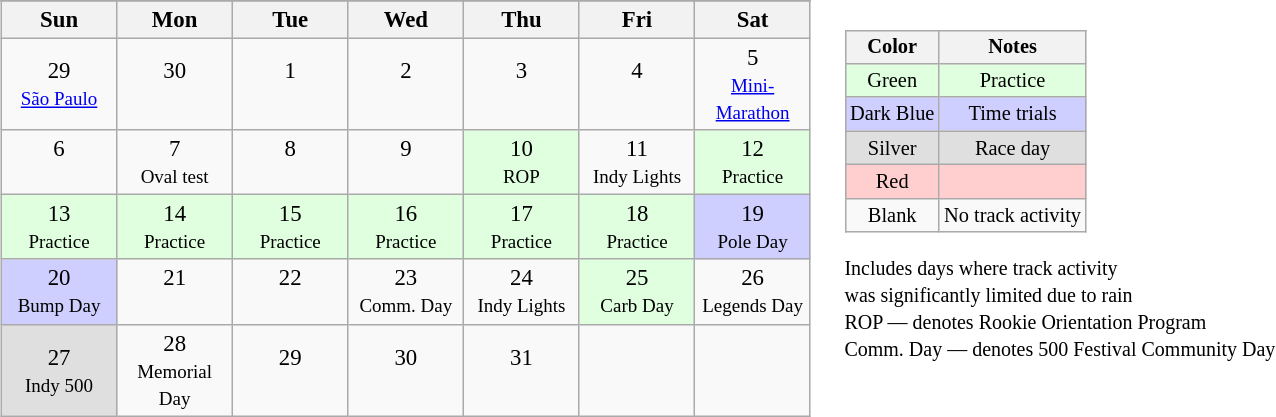<table>
<tr>
<td><br><table class="wikitable" style="text-align:center; font-size:95%">
<tr valign="top">
</tr>
<tr>
<th scope="col" width="70">Sun</th>
<th scope="col" width="70">Mon</th>
<th scope="col" width="70">Tue</th>
<th scope="col" width="70">Wed</th>
<th scope="col" width="70">Thu</th>
<th scope="col" width="70">Fri</th>
<th scope="col" width="70">Sat</th>
</tr>
<tr>
<td>29<br><small><a href='#'>São Paulo</a></small></td>
<td>30<br> </td>
<td>1<br> </td>
<td>2<br> </td>
<td>3<br> </td>
<td>4<br> </td>
<td>5<br><small><a href='#'>Mini-Marathon</a></small></td>
</tr>
<tr>
<td>6<br> </td>
<td>7<br><small>Oval test</small></td>
<td>8<br> </td>
<td>9<br> </td>
<td style="background:#DFFFDF;">10<br><small>ROP</small></td>
<td>11<br><small>Indy Lights</small></td>
<td style="background:#DFFFDF;">12<br><small>Practice</small></td>
</tr>
<tr>
<td style="background:#DFFFDF;">13<br><small>Practice</small></td>
<td style="background:#DFFFDF;">14<br><small>Practice</small></td>
<td style="background:#DFFFDF;">15<br><small>Practice</small></td>
<td style="background:#DFFFDF;">16<br><small>Practice</small></td>
<td style="background:#DFFFDF;">17<br><small>Practice</small></td>
<td style="background:#DFFFDF;">18<br><small>Practice</small></td>
<td style="background:#CFCFFF;">19<br><small>Pole Day</small></td>
</tr>
<tr>
<td style="background:#CFCFFF;">20<br><small>Bump Day</small></td>
<td>21<br> </td>
<td>22<br> </td>
<td>23<br><small>Comm. Day</small></td>
<td>24<br><small>Indy Lights</small></td>
<td style="background:#DFFFDF;">25<br><small>Carb Day</small></td>
<td>26<br><small>Legends Day</small></td>
</tr>
<tr>
<td style="background:#DFDFDF;">27<br><small>Indy 500</small></td>
<td>28<br><small>Memorial Day</small></td>
<td>29<br> </td>
<td>30<br> </td>
<td>31<br> </td>
<td> </td>
<td> </td>
</tr>
</table>
</td>
<td valign="top"><br><table>
<tr>
<td><br><table style="margin-right:0; font-size:85%; text-align:center;" class="wikitable">
<tr>
<th>Color</th>
<th>Notes</th>
</tr>
<tr style="background:#DFFFDF;">
<td>Green</td>
<td>Practice</td>
</tr>
<tr style="background:#CFCFFF;">
<td>Dark Blue</td>
<td>Time trials</td>
</tr>
<tr style="background:#DFDFDF;">
<td>Silver</td>
<td>Race day</td>
</tr>
<tr style="background:#FFCFCF;">
<td>Red</td>
<td></td>
</tr>
<tr>
<td>Blank</td>
<td>No track activity</td>
</tr>
</table>
 <small>Includes days where track activity<br>was significantly limited due to rain</small><br><small>ROP — denotes Rookie Orientation Program</small><br><small>Comm. Day — denotes 500 Festival Community Day</small></td>
</tr>
</table>
</td>
</tr>
</table>
